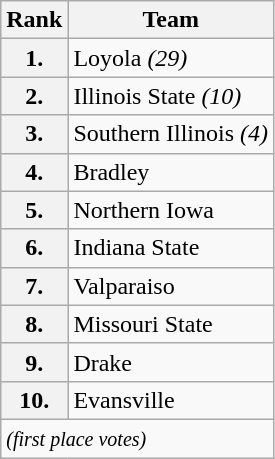<table class="wikitable">
<tr>
<th>Rank</th>
<th>Team</th>
</tr>
<tr>
<th>1.</th>
<td>Loyola <em>(29)</em></td>
</tr>
<tr>
<th>2.</th>
<td>Illinois State <em>(10)</em></td>
</tr>
<tr>
<th>3.</th>
<td>Southern Illinois <em>(4)</em></td>
</tr>
<tr>
<th>4.</th>
<td>Bradley</td>
</tr>
<tr>
<th>5.</th>
<td>Northern Iowa</td>
</tr>
<tr>
<th>6.</th>
<td>Indiana State</td>
</tr>
<tr>
<th>7.</th>
<td>Valparaiso</td>
</tr>
<tr>
<th>8.</th>
<td>Missouri State</td>
</tr>
<tr>
<th>9.</th>
<td>Drake</td>
</tr>
<tr>
<th>10.</th>
<td>Evansville</td>
</tr>
<tr>
<td colspan="3" valign="middle"><small><em>(first place votes)</em></small></td>
</tr>
</table>
